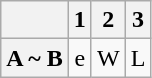<table class="wikitable" style="text-align: center;">
<tr>
<th></th>
<th> 1</th>
<th> 2</th>
<th> 3</th>
</tr>
<tr>
<th>A ~ B</th>
<td>e</td>
<td>W</td>
<td>L</td>
</tr>
</table>
